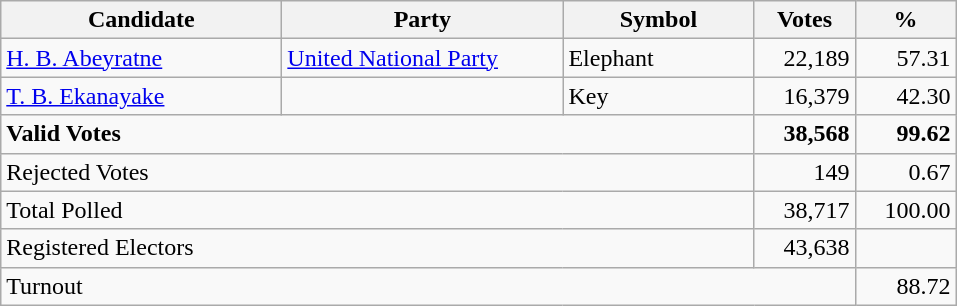<table class="wikitable" border="1" style="text-align:right;">
<tr>
<th align=left width="180">Candidate</th>
<th align=left width="180">Party</th>
<th align=left width="120">Symbol</th>
<th align=left width="60">Votes</th>
<th align=left width="60">%</th>
</tr>
<tr>
<td align=left><a href='#'>H. B. Abeyratne</a></td>
<td align=left><a href='#'>United National Party</a></td>
<td align=left>Elephant</td>
<td>22,189</td>
<td>57.31</td>
</tr>
<tr>
<td align=left><a href='#'>T. B. Ekanayake</a></td>
<td align=left></td>
<td align=left>Key</td>
<td>16,379</td>
<td>42.30</td>
</tr>
<tr>
<td align=left colspan=3><strong>Valid Votes</strong></td>
<td><strong>38,568</strong></td>
<td><strong>99.62</strong></td>
</tr>
<tr>
<td align=left colspan=3>Rejected Votes</td>
<td>149</td>
<td>0.67</td>
</tr>
<tr>
<td align=left colspan=3>Total Polled</td>
<td>38,717</td>
<td>100.00</td>
</tr>
<tr>
<td align=left colspan=3>Registered Electors</td>
<td>43,638</td>
<td></td>
</tr>
<tr>
<td align=left colspan=4>Turnout</td>
<td>88.72</td>
</tr>
</table>
